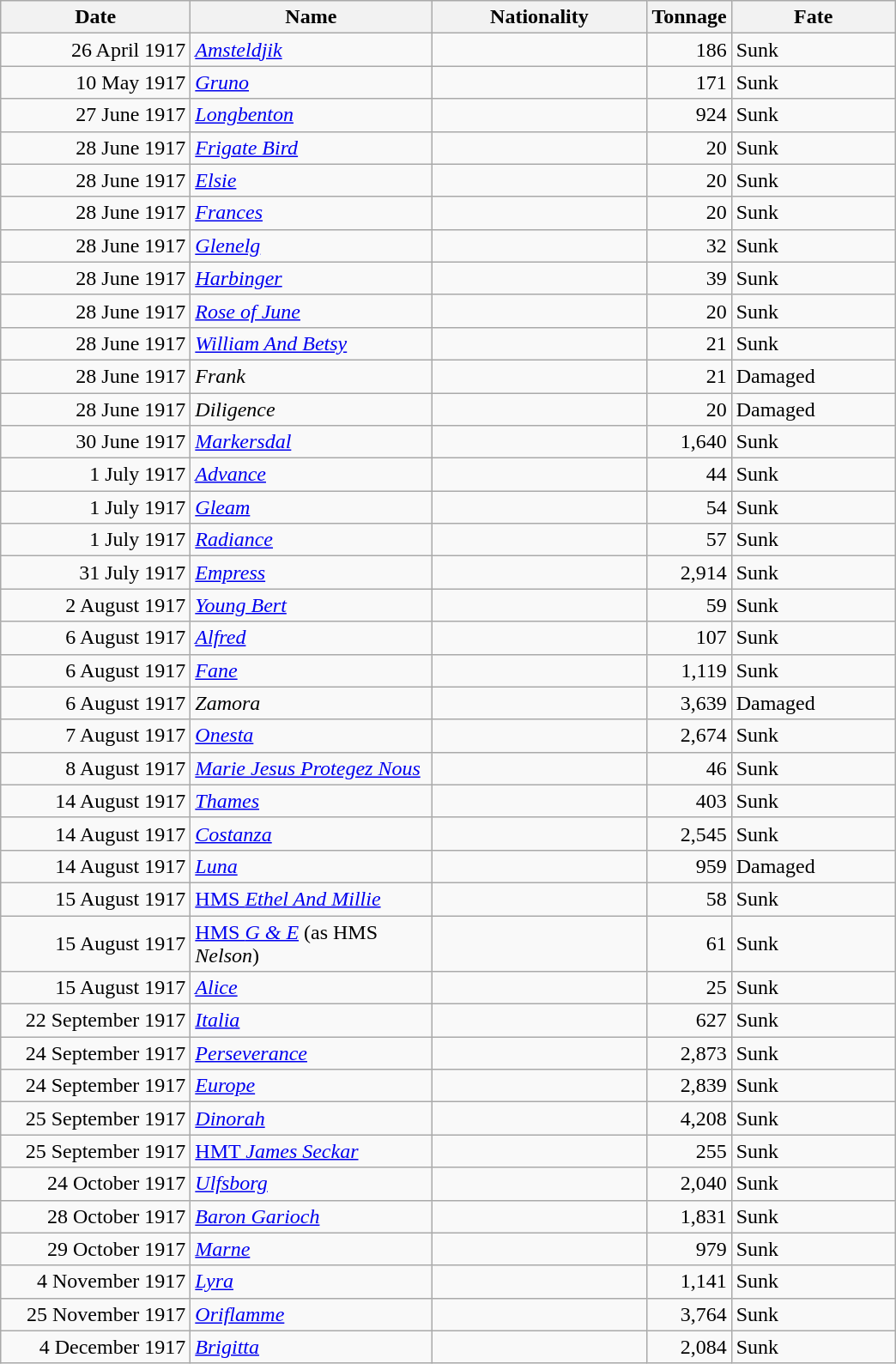<table class="wikitable sortable">
<tr>
<th width="140px">Date</th>
<th width="180px">Name</th>
<th width="160px">Nationality</th>
<th width="25px">Tonnage</th>
<th width="120px">Fate</th>
</tr>
<tr>
<td align="right">26 April 1917</td>
<td align="left"><a href='#'><em>Amsteldjik</em></a></td>
<td align="left"></td>
<td align="right">186</td>
<td align="left">Sunk</td>
</tr>
<tr>
<td align="right">10 May 1917</td>
<td align="left"><a href='#'><em>Gruno</em></a></td>
<td align="left"></td>
<td align="right">171</td>
<td align="left">Sunk</td>
</tr>
<tr>
<td align="right">27 June 1917</td>
<td align="left"><a href='#'><em>Longbenton</em></a></td>
<td align="left"></td>
<td align="right">924</td>
<td align="left">Sunk</td>
</tr>
<tr>
<td align="right">28 June 1917</td>
<td align="left"><a href='#'><em>Frigate Bird</em></a></td>
<td align="left"></td>
<td align="right">20</td>
<td align="left">Sunk</td>
</tr>
<tr>
<td align="right">28 June 1917</td>
<td align="left"><a href='#'><em>Elsie</em></a></td>
<td align="left"></td>
<td align="right">20</td>
<td align="left">Sunk</td>
</tr>
<tr>
<td align="right">28 June 1917</td>
<td align="left"><a href='#'><em>Frances</em></a></td>
<td align="left"></td>
<td align="right">20</td>
<td align="left">Sunk</td>
</tr>
<tr>
<td align="right">28 June 1917</td>
<td align="left"><a href='#'><em>Glenelg</em></a></td>
<td align="left"></td>
<td align="right">32</td>
<td align="left">Sunk</td>
</tr>
<tr>
<td align="right">28 June 1917</td>
<td align="left"><a href='#'><em>Harbinger</em></a></td>
<td align="left"></td>
<td align="right">39</td>
<td align="left">Sunk</td>
</tr>
<tr>
<td align="right">28 June 1917</td>
<td align="left"><a href='#'><em>Rose of June</em></a></td>
<td align="left"></td>
<td align="right">20</td>
<td align="left">Sunk</td>
</tr>
<tr>
<td align="right">28 June 1917</td>
<td align="left"><a href='#'><em>William And Betsy</em></a></td>
<td align="left"></td>
<td align="right">21</td>
<td align="left">Sunk</td>
</tr>
<tr>
<td align="right">28 June 1917</td>
<td align="left"><em>Frank</em></td>
<td align="left"></td>
<td align="right">21</td>
<td align="left">Damaged</td>
</tr>
<tr>
<td align="right">28 June 1917</td>
<td align="left"><em>Diligence</em></td>
<td align="left"></td>
<td align="right">20</td>
<td align="left">Damaged</td>
</tr>
<tr>
<td align="right">30 June 1917</td>
<td align="left"><a href='#'><em>Markersdal</em></a></td>
<td align="left"></td>
<td align="right">1,640</td>
<td align="left">Sunk</td>
</tr>
<tr>
<td align="right">1 July 1917</td>
<td align="left"><a href='#'><em>Advance</em></a></td>
<td align="left"></td>
<td align="right">44</td>
<td align="left">Sunk</td>
</tr>
<tr>
<td align="right">1 July 1917</td>
<td align="left"><a href='#'><em>Gleam</em></a></td>
<td align="left"></td>
<td align="right">54</td>
<td align="left">Sunk</td>
</tr>
<tr>
<td align="right">1 July 1917</td>
<td align="left"><a href='#'><em>Radiance</em></a></td>
<td align="left"></td>
<td align="right">57</td>
<td align="left">Sunk</td>
</tr>
<tr>
<td align="right">31 July 1917</td>
<td align="left"><a href='#'><em>Empress</em></a></td>
<td align="left"></td>
<td align="right">2,914</td>
<td align="left">Sunk</td>
</tr>
<tr>
<td align="right">2 August 1917</td>
<td align="left"><a href='#'><em>Young Bert</em></a></td>
<td align="left"></td>
<td align="right">59</td>
<td align="left">Sunk</td>
</tr>
<tr>
<td align="right">6 August 1917</td>
<td align="left"><a href='#'><em>Alfred</em></a></td>
<td align="left"></td>
<td align="right">107</td>
<td align="left">Sunk</td>
</tr>
<tr>
<td align="right">6 August 1917</td>
<td align="left"><a href='#'><em>Fane</em></a></td>
<td align="left"></td>
<td align="right">1,119</td>
<td align="left">Sunk</td>
</tr>
<tr>
<td align="right">6 August 1917</td>
<td align="left"><em>Zamora</em></td>
<td align="left"></td>
<td align="right">3,639</td>
<td align="left">Damaged</td>
</tr>
<tr>
<td align="right">7 August 1917</td>
<td align="left"><a href='#'><em>Onesta</em></a></td>
<td align="left"></td>
<td align="right">2,674</td>
<td align="left">Sunk</td>
</tr>
<tr>
<td align="right">8 August 1917</td>
<td align="left"><a href='#'><em>Marie Jesus Protegez Nous</em></a></td>
<td align="left"></td>
<td align="right">46</td>
<td align="left">Sunk</td>
</tr>
<tr>
<td align="right">14 August 1917</td>
<td align="left"><a href='#'><em>Thames</em></a></td>
<td align="left"></td>
<td align="right">403</td>
<td align="left">Sunk</td>
</tr>
<tr>
<td align="right">14 August 1917</td>
<td align="left"><a href='#'><em>Costanza</em></a></td>
<td align="left"></td>
<td align="right">2,545</td>
<td align="left">Sunk</td>
</tr>
<tr>
<td align="right">14 August 1917</td>
<td align="left"><a href='#'><em>Luna</em></a></td>
<td align="left"></td>
<td align="right">959</td>
<td align="left">Damaged</td>
</tr>
<tr>
<td align="right">15 August 1917</td>
<td align="left"><a href='#'>HMS <em>Ethel And Millie</em></a> </td>
<td align="left"></td>
<td align="right">58</td>
<td align="left">Sunk</td>
</tr>
<tr>
<td align="right">15 August 1917</td>
<td align="left"><a href='#'>HMS <em>G & E</em></a> (as HMS <em>Nelson</em>)</td>
<td align="left"></td>
<td align="right">61</td>
<td align="left">Sunk</td>
</tr>
<tr>
<td align="right">15 August 1917</td>
<td align="left"><a href='#'><em>Alice</em></a></td>
<td align="left"></td>
<td align="right">25</td>
<td align="left">Sunk</td>
</tr>
<tr>
<td align="right">22 September 1917</td>
<td align="left"><a href='#'><em>Italia</em></a></td>
<td align="left"></td>
<td align="right">627</td>
<td align="left">Sunk</td>
</tr>
<tr>
<td align="right">24 September 1917</td>
<td align="left"><a href='#'><em>Perseverance</em></a></td>
<td align="left"></td>
<td align="right">2,873</td>
<td align="left">Sunk</td>
</tr>
<tr>
<td align="right">24 September 1917</td>
<td align="left"><a href='#'><em>Europe</em></a></td>
<td align="left"></td>
<td align="right">2,839</td>
<td align="left">Sunk</td>
</tr>
<tr>
<td align="right">25 September 1917</td>
<td align="left"><a href='#'><em>Dinorah</em></a></td>
<td align="left"></td>
<td align="right">4,208</td>
<td align="left">Sunk</td>
</tr>
<tr>
<td align="right">25 September 1917</td>
<td align="left"><a href='#'>HMT <em>James Seckar</em></a></td>
<td align="left"></td>
<td align="right">255</td>
<td align="left">Sunk</td>
</tr>
<tr>
<td align="right">24 October 1917</td>
<td align="left"><a href='#'><em>Ulfsborg</em></a></td>
<td align="left"></td>
<td align="right">2,040</td>
<td align="left">Sunk</td>
</tr>
<tr>
<td align="right">28 October 1917</td>
<td align="left"><a href='#'><em>Baron Garioch</em></a></td>
<td align="left"></td>
<td align="right">1,831</td>
<td align="left">Sunk</td>
</tr>
<tr>
<td align="right">29 October 1917</td>
<td align="left"><a href='#'><em>Marne</em></a></td>
<td align="left"></td>
<td align="right">979</td>
<td align="left">Sunk</td>
</tr>
<tr>
<td align="right">4 November 1917</td>
<td align="left"><a href='#'><em>Lyra</em></a></td>
<td align="left"></td>
<td align="right">1,141</td>
<td align="left">Sunk</td>
</tr>
<tr>
<td align="right">25 November 1917</td>
<td align="left"><a href='#'><em>Oriflamme</em></a></td>
<td align="left"></td>
<td align="right">3,764</td>
<td align="left">Sunk</td>
</tr>
<tr>
<td align="right">4 December 1917</td>
<td align="left"><a href='#'><em>Brigitta</em></a></td>
<td align="left"></td>
<td align="right">2,084</td>
<td align="left">Sunk</td>
</tr>
</table>
